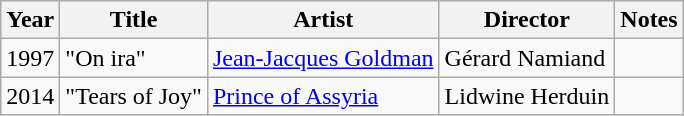<table class="wikitable sortable">
<tr>
<th>Year</th>
<th>Title</th>
<th>Artist</th>
<th>Director</th>
<th class="unsortable">Notes</th>
</tr>
<tr>
<td>1997</td>
<td>"On ira"</td>
<td><a href='#'>Jean-Jacques Goldman</a></td>
<td>Gérard Namiand</td>
<td></td>
</tr>
<tr>
<td>2014</td>
<td>"Tears of Joy"</td>
<td><a href='#'>Prince of Assyria</a></td>
<td>Lidwine Herduin</td>
<td></td>
</tr>
</table>
